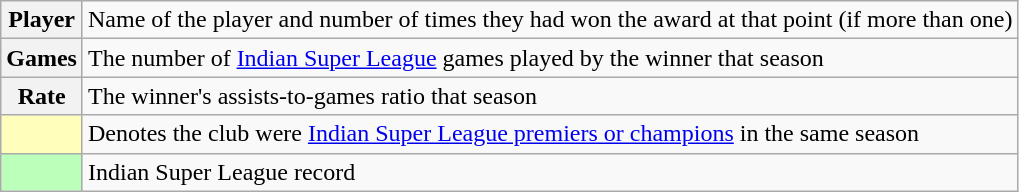<table class="wikitable plainrowheaders">
<tr>
<th scope="row"><strong>Player </strong></th>
<td>Name of the player and number of times they had won the award at that point (if more than one)</td>
</tr>
<tr>
<th scope="row" style="text-align:center"><strong>Games</strong></th>
<td>The number of <a href='#'>Indian Super League</a> games played by the winner that season</td>
</tr>
<tr>
<th scope="row" style="text-align:center"><strong>Rate</strong></th>
<td>The winner's assists-to-games ratio that season</td>
</tr>
<tr>
<th scope="row" style="text-align:center; background:#ffb"></th>
<td>Denotes the club were <a href='#'>Indian Super League premiers or champions</a> in the same season</td>
</tr>
<tr>
<th scope="row" style="text-align:center; background:#bbffbb"></th>
<td>Indian Super League record</td>
</tr>
</table>
